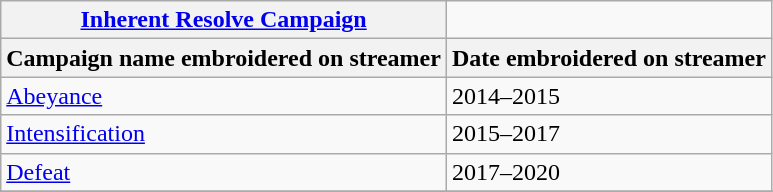<table class="wikitable">
<tr>
<th><a href='#'>Inherent Resolve Campaign</a></th>
<td colspan="2"></td>
</tr>
<tr>
<th>Campaign name embroidered on streamer</th>
<th>Date embroidered on streamer</th>
</tr>
<tr>
<td><a href='#'>Abeyance</a></td>
<td>2014–2015</td>
</tr>
<tr>
<td><a href='#'>Intensification</a></td>
<td>2015–2017</td>
</tr>
<tr>
<td><a href='#'>Defeat</a></td>
<td>2017–2020</td>
</tr>
<tr>
</tr>
</table>
